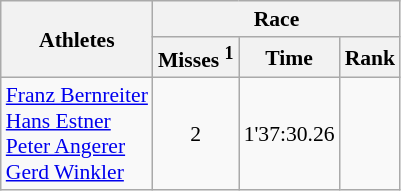<table class="wikitable" border="1" style="font-size:90%">
<tr>
<th rowspan=2>Athletes</th>
<th colspan=3>Race</th>
</tr>
<tr>
<th>Misses <sup>1</sup></th>
<th>Time</th>
<th>Rank</th>
</tr>
<tr>
<td><a href='#'>Franz Bernreiter</a><br><a href='#'>Hans Estner</a><br><a href='#'>Peter Angerer</a><br><a href='#'>Gerd Winkler</a></td>
<td align=center>2</td>
<td align=center>1'37:30.26</td>
<td align=center></td>
</tr>
</table>
